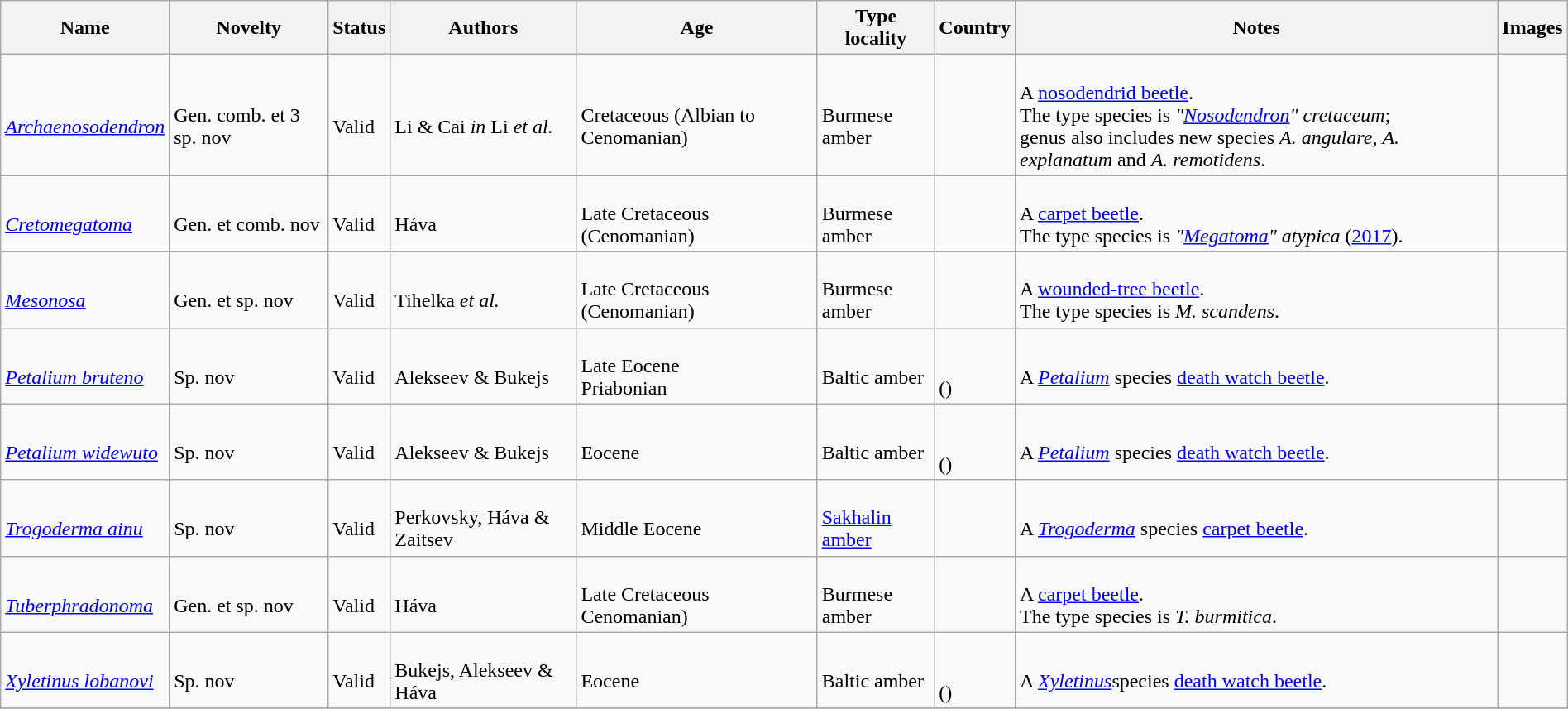<table class="wikitable sortable" align="center" width="100%">
<tr>
<th>Name</th>
<th>Novelty</th>
<th>Status</th>
<th>Authors</th>
<th>Age</th>
<th>Type locality</th>
<th>Country</th>
<th>Notes</th>
<th>Images</th>
</tr>
<tr>
<td><br><em><a href='#'>Archaenosodendron</a></em></td>
<td><br>Gen. comb. et 3 sp. nov</td>
<td><br>Valid</td>
<td><br>Li & Cai <em>in</em> Li <em>et al.</em></td>
<td><br>Cretaceous (Albian to Cenomanian)</td>
<td><br>Burmese amber</td>
<td><br></td>
<td><br>A <a href='#'>nosodendrid beetle</a>.<br>The type species is <em>"<a href='#'>Nosodendron</a>" cretaceum</em>;<br> genus also includes new species <em>A. angulare</em>, <em>A. explanatum</em> and <em>A. remotidens</em>.</td>
<td></td>
</tr>
<tr>
<td><br><em><a href='#'>Cretomegatoma</a></em></td>
<td><br>Gen. et comb. nov</td>
<td><br>Valid</td>
<td><br>Háva</td>
<td><br>Late Cretaceous<br>(Cenomanian)</td>
<td><br>Burmese amber</td>
<td><br></td>
<td><br>A <a href='#'>carpet beetle</a>.<br> The type species is <em>"<a href='#'>Megatoma</a>" atypica</em> (<a href='#'>2017</a>).</td>
<td></td>
</tr>
<tr>
<td><br><em><a href='#'>Mesonosa</a></em></td>
<td><br>Gen. et sp. nov</td>
<td><br>Valid</td>
<td><br>Tihelka <em>et al.</em></td>
<td><br>Late Cretaceous (Cenomanian)</td>
<td><br>Burmese amber</td>
<td><br></td>
<td><br>A <a href='#'>wounded-tree beetle</a>.<br> The type species is <em>M. scandens</em>.</td>
<td></td>
</tr>
<tr>
<td><br><em><a href='#'>Petalium bruteno</a></em></td>
<td><br>Sp. nov</td>
<td><br>Valid</td>
<td><br>Alekseev & Bukejs</td>
<td><br>Late Eocene<br>Priabonian</td>
<td><br>Baltic amber</td>
<td><br><br>()</td>
<td><br>A <em><a href='#'>Petalium</a></em> species <a href='#'>death watch beetle</a>.</td>
<td></td>
</tr>
<tr>
<td><br><em><a href='#'>Petalium widewuto</a></em></td>
<td><br>Sp. nov</td>
<td><br>Valid</td>
<td><br>Alekseev & Bukejs</td>
<td><br>Eocene</td>
<td><br>Baltic amber</td>
<td><br><br>()</td>
<td><br>A <em><a href='#'>Petalium</a></em> species <a href='#'>death watch beetle</a>.</td>
<td></td>
</tr>
<tr>
<td><br><em><a href='#'>Trogoderma ainu</a></em></td>
<td><br>Sp. nov</td>
<td><br>Valid</td>
<td><br>Perkovsky, Háva & Zaitsev</td>
<td><br>Middle Eocene</td>
<td><br><a href='#'>Sakhalin amber</a></td>
<td><br></td>
<td><br>A <em><a href='#'>Trogoderma</a></em> species <a href='#'>carpet beetle</a>.</td>
<td></td>
</tr>
<tr>
<td><br><em><a href='#'>Tuberphradonoma</a></em></td>
<td><br>Gen. et sp. nov</td>
<td><br>Valid</td>
<td><br>Háva</td>
<td><br>Late Cretaceous<br>Cenomanian)</td>
<td><br>Burmese amber</td>
<td><br></td>
<td><br>A <a href='#'>carpet beetle</a>.<br> The type species is <em>T. burmitica</em>.</td>
<td></td>
</tr>
<tr>
<td><br><em><a href='#'>Xyletinus lobanovi</a></em></td>
<td><br>Sp. nov</td>
<td><br>Valid</td>
<td><br>Bukejs, Alekseev & Háva</td>
<td><br>Eocene</td>
<td><br>Baltic amber</td>
<td><br><br>()</td>
<td><br>A <em><a href='#'>Xyletinus</a></em>species <a href='#'>death watch beetle</a>.</td>
<td></td>
</tr>
<tr>
</tr>
</table>
